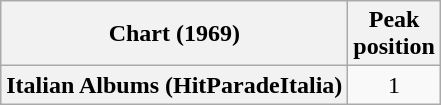<table class="wikitable sortable plainrowheaders">
<tr>
<th scope="col">Chart (1969)</th>
<th scope="col">Peak<br>position</th>
</tr>
<tr>
<th scope="row">Italian Albums (HitParadeItalia)</th>
<td style="text-align:center;">1</td>
</tr>
</table>
